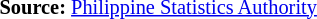<table style="font-size:85%;" '|>
<tr>
<td><br><p>
<strong>Source:</strong> <a href='#'>Philippine Statistics Authority</a>
</p></td>
</tr>
</table>
